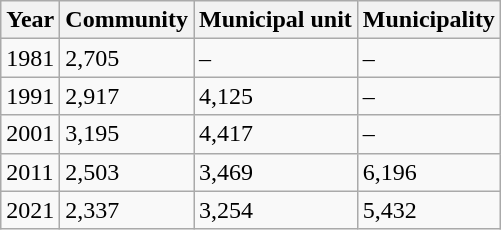<table class=wikitable>
<tr>
<th>Year</th>
<th>Community</th>
<th>Municipal unit</th>
<th>Municipality</th>
</tr>
<tr>
<td>1981</td>
<td>2,705</td>
<td>–</td>
<td>–</td>
</tr>
<tr>
<td>1991</td>
<td>2,917</td>
<td>4,125</td>
<td>–</td>
</tr>
<tr>
<td>2001</td>
<td>3,195</td>
<td>4,417</td>
<td>–</td>
</tr>
<tr>
<td>2011</td>
<td>2,503</td>
<td>3,469</td>
<td>6,196</td>
</tr>
<tr>
<td>2021</td>
<td>2,337</td>
<td>3,254</td>
<td>5,432</td>
</tr>
</table>
